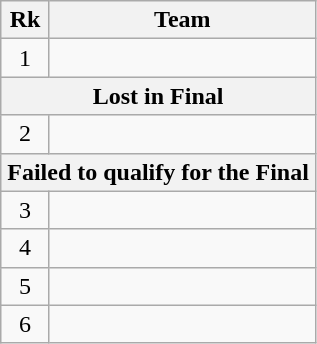<table class=wikitable style=text-align:center>
<tr>
<th width=25>Rk</th>
<th width=170>Team</th>
</tr>
<tr>
<td>1</td>
<td align=left></td>
</tr>
<tr>
<th colspan="6">Lost in Final</th>
</tr>
<tr>
<td>2</td>
<td align=left></td>
</tr>
<tr>
<th colspan="6">Failed to qualify for the Final</th>
</tr>
<tr>
<td>3</td>
<td align=left></td>
</tr>
<tr>
<td>4</td>
<td align=left></td>
</tr>
<tr>
<td>5</td>
<td align=left></td>
</tr>
<tr>
<td>6</td>
<td align=left></td>
</tr>
</table>
